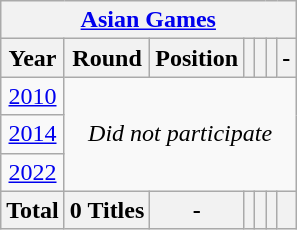<table class="wikitable" style="text-align: center;">
<tr>
<th colspan=9><a href='#'>Asian Games</a></th>
</tr>
<tr>
<th>Year</th>
<th>Round</th>
<th>Position</th>
<th></th>
<th></th>
<th></th>
<th>-</th>
</tr>
<tr>
<td> <a href='#'>2010</a></td>
<td rowspan=3 colspan=8><em>Did not participate</em></td>
</tr>
<tr>
<td> <a href='#'>2014</a></td>
</tr>
<tr>
<td> <a href='#'>2022</a></td>
</tr>
<tr>
<th>Total</th>
<th>0 Titles</th>
<th>-</th>
<th></th>
<th></th>
<th></th>
<th></th>
</tr>
</table>
